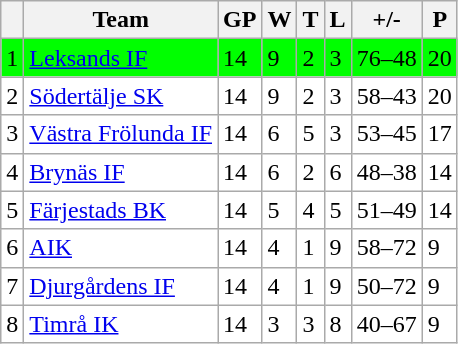<table class="wikitable">
<tr>
<th></th>
<th>Team</th>
<th>GP</th>
<th>W</th>
<th>T</th>
<th>L</th>
<th>+/-</th>
<th>P</th>
</tr>
<tr style="background:#00FF00">
<td>1</td>
<td><a href='#'>Leksands IF</a></td>
<td>14</td>
<td>9</td>
<td>2</td>
<td>3</td>
<td>76–48</td>
<td>20</td>
</tr>
<tr style="background:#FFFFFF">
<td>2</td>
<td><a href='#'>Södertälje SK</a></td>
<td>14</td>
<td>9</td>
<td>2</td>
<td>3</td>
<td>58–43</td>
<td>20</td>
</tr>
<tr style="background:#FFFFFF">
<td>3</td>
<td><a href='#'>Västra Frölunda IF</a></td>
<td>14</td>
<td>6</td>
<td>5</td>
<td>3</td>
<td>53–45</td>
<td>17</td>
</tr>
<tr style="background:#FFFFFF">
<td>4</td>
<td><a href='#'>Brynäs IF</a></td>
<td>14</td>
<td>6</td>
<td>2</td>
<td>6</td>
<td>48–38</td>
<td>14</td>
</tr>
<tr style="background:#FFFFFF">
<td>5</td>
<td><a href='#'>Färjestads BK</a></td>
<td>14</td>
<td>5</td>
<td>4</td>
<td>5</td>
<td>51–49</td>
<td>14</td>
</tr>
<tr style="background:#FFFFFF">
<td>6</td>
<td><a href='#'>AIK</a></td>
<td>14</td>
<td>4</td>
<td>1</td>
<td>9</td>
<td>58–72</td>
<td>9</td>
</tr>
<tr style="background:#FFFFFF">
<td>7</td>
<td><a href='#'>Djurgårdens IF</a></td>
<td>14</td>
<td>4</td>
<td>1</td>
<td>9</td>
<td>50–72</td>
<td>9</td>
</tr>
<tr style="background:#FFFFFF">
<td>8</td>
<td><a href='#'>Timrå IK</a></td>
<td>14</td>
<td>3</td>
<td>3</td>
<td>8</td>
<td>40–67</td>
<td>9</td>
</tr>
</table>
